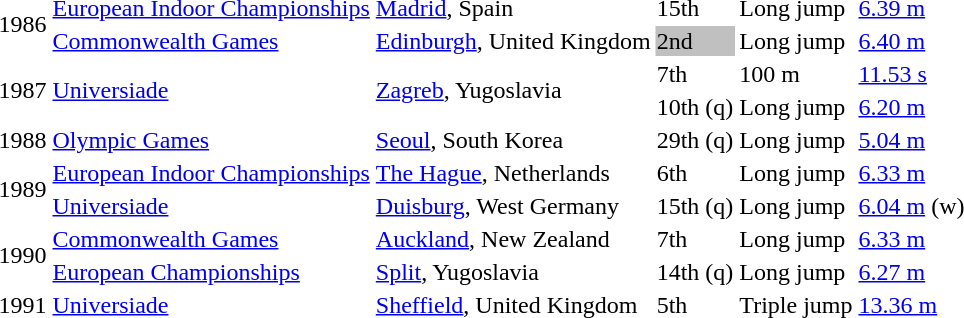<table>
<tr>
<td rowspan=2>1986</td>
<td><a href='#'>European Indoor Championships</a></td>
<td><a href='#'>Madrid</a>, Spain</td>
<td>15th</td>
<td>Long jump</td>
<td><a href='#'>6.39 m</a></td>
</tr>
<tr>
<td><a href='#'>Commonwealth Games</a></td>
<td><a href='#'>Edinburgh</a>, United Kingdom</td>
<td bgcolor="silver">2nd</td>
<td>Long jump</td>
<td><a href='#'>6.40 m</a></td>
</tr>
<tr>
<td rowspan=2>1987</td>
<td rowspan=2><a href='#'>Universiade</a></td>
<td rowspan=2><a href='#'>Zagreb</a>, Yugoslavia</td>
<td>7th</td>
<td>100 m</td>
<td><a href='#'>11.53 s</a></td>
</tr>
<tr>
<td>10th (q)</td>
<td>Long jump</td>
<td><a href='#'>6.20 m</a></td>
</tr>
<tr>
<td>1988</td>
<td><a href='#'>Olympic Games</a></td>
<td><a href='#'>Seoul</a>, South Korea</td>
<td>29th (q)</td>
<td>Long jump</td>
<td><a href='#'>5.04 m</a></td>
</tr>
<tr>
<td rowspan=2>1989</td>
<td><a href='#'>European Indoor Championships</a></td>
<td><a href='#'>The Hague</a>, Netherlands</td>
<td>6th</td>
<td>Long jump</td>
<td><a href='#'>6.33 m</a></td>
</tr>
<tr>
<td><a href='#'>Universiade</a></td>
<td><a href='#'>Duisburg</a>, West Germany</td>
<td>15th (q)</td>
<td>Long  jump</td>
<td><a href='#'>6.04 m</a> (w)</td>
</tr>
<tr>
<td rowspan=2>1990</td>
<td><a href='#'>Commonwealth Games</a></td>
<td><a href='#'>Auckland</a>, New Zealand</td>
<td>7th</td>
<td>Long jump</td>
<td><a href='#'>6.33 m</a></td>
</tr>
<tr>
<td><a href='#'>European Championships</a></td>
<td><a href='#'>Split</a>, Yugoslavia</td>
<td>14th (q)</td>
<td>Long jump</td>
<td><a href='#'>6.27 m</a></td>
</tr>
<tr>
<td>1991</td>
<td><a href='#'>Universiade</a></td>
<td><a href='#'>Sheffield</a>, United Kingdom</td>
<td>5th</td>
<td>Triple jump</td>
<td><a href='#'>13.36 m</a></td>
</tr>
</table>
